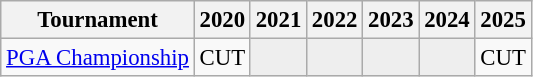<table class="wikitable" style="font-size:95%;text-align:center;">
<tr>
<th>Tournament</th>
<th>2020</th>
<th>2021</th>
<th>2022</th>
<th>2023</th>
<th>2024</th>
<th>2025</th>
</tr>
<tr>
<td align=left><a href='#'>PGA Championship</a></td>
<td>CUT</td>
<td style="background:#eeeeee;"></td>
<td style="background:#eeeeee;"></td>
<td style="background:#eeeeee;"></td>
<td style="background:#eeeeee;"></td>
<td>CUT</td>
</tr>
</table>
